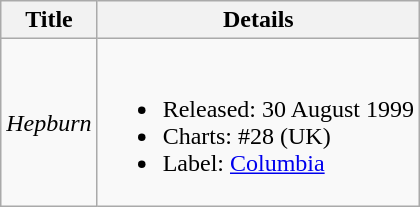<table class="wikitable">
<tr>
<th>Title</th>
<th>Details</th>
</tr>
<tr>
<td><em>Hepburn</em></td>
<td><br><ul><li>Released: 30 August 1999</li><li>Charts: #28 (UK)</li><li>Label: <a href='#'>Columbia</a></li></ul></td>
</tr>
</table>
